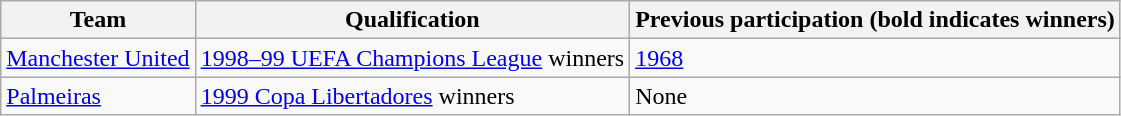<table class="wikitable">
<tr>
<th>Team</th>
<th>Qualification</th>
<th>Previous participation (bold indicates winners)</th>
</tr>
<tr>
<td> <a href='#'>Manchester United</a></td>
<td><a href='#'>1998–99 UEFA Champions League</a> winners</td>
<td><a href='#'>1968</a></td>
</tr>
<tr>
<td> <a href='#'>Palmeiras</a></td>
<td><a href='#'>1999 Copa Libertadores</a> winners</td>
<td>None</td>
</tr>
</table>
